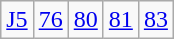<table class=wikitable>
<tr align=center>
<td><a href='#'>J5</a><br></td>
<td><a href='#'>76</a><br></td>
<td><a href='#'>80</a><br></td>
<td><a href='#'>81</a><br></td>
<td><a href='#'>83</a><br></td>
</tr>
</table>
